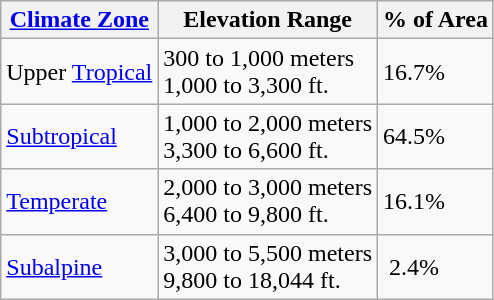<table class="wikitable">
<tr>
<th><a href='#'>Climate Zone</a></th>
<th>Elevation Range</th>
<th>% of Area</th>
</tr>
<tr>
<td>Upper <a href='#'>Tropical</a></td>
<td>300 to 1,000 meters<br>1,000 to 3,300 ft.</td>
<td>16.7%</td>
</tr>
<tr>
<td><a href='#'>Subtropical</a></td>
<td>1,000 to 2,000 meters<br>3,300 to 6,600 ft.</td>
<td>64.5%</td>
</tr>
<tr>
<td><a href='#'>Temperate</a></td>
<td>2,000 to 3,000 meters<br>6,400 to 9,800 ft.</td>
<td>16.1%</td>
</tr>
<tr>
<td><a href='#'>Subalpine</a></td>
<td>3,000 to 5,500 meters<br>9,800 to 18,044 ft.</td>
<td> 2.4%</td>
</tr>
</table>
